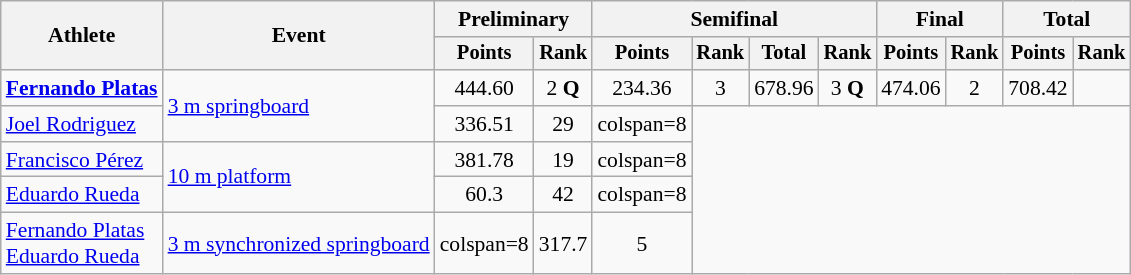<table class=wikitable style=font-size:90%;text-align:center>
<tr>
<th rowspan=2>Athlete</th>
<th rowspan=2>Event</th>
<th colspan=2>Preliminary</th>
<th colspan=4>Semifinal</th>
<th colspan=2>Final</th>
<th colspan=2>Total</th>
</tr>
<tr style=font-size:95%>
<th>Points</th>
<th>Rank</th>
<th>Points</th>
<th>Rank</th>
<th>Total</th>
<th>Rank</th>
<th>Points</th>
<th>Rank</th>
<th>Points</th>
<th>Rank</th>
</tr>
<tr>
<td align=left><strong><a href='#'>Fernando Platas</a></strong></td>
<td align=left rowspan=2><a href='#'>3 m springboard</a></td>
<td>444.60</td>
<td>2 <strong>Q</strong></td>
<td>234.36</td>
<td>3</td>
<td>678.96</td>
<td>3 <strong>Q</strong></td>
<td>474.06</td>
<td>2</td>
<td>708.42</td>
<td></td>
</tr>
<tr>
<td align=left><a href='#'>Joel Rodriguez</a></td>
<td>336.51</td>
<td>29</td>
<td>colspan=8 </td>
</tr>
<tr>
<td align=left><a href='#'>Francisco Pérez</a></td>
<td align=left rowspan=2><a href='#'>10 m platform</a></td>
<td>381.78</td>
<td>19</td>
<td>colspan=8 </td>
</tr>
<tr>
<td align=left><a href='#'>Eduardo Rueda</a></td>
<td>60.3</td>
<td>42</td>
<td>colspan=8 </td>
</tr>
<tr>
<td align=left><a href='#'>Fernando Platas</a><br><a href='#'>Eduardo Rueda</a></td>
<td align=left><a href='#'>3 m synchronized springboard</a></td>
<td>colspan=8 </td>
<td>317.7</td>
<td>5</td>
</tr>
</table>
